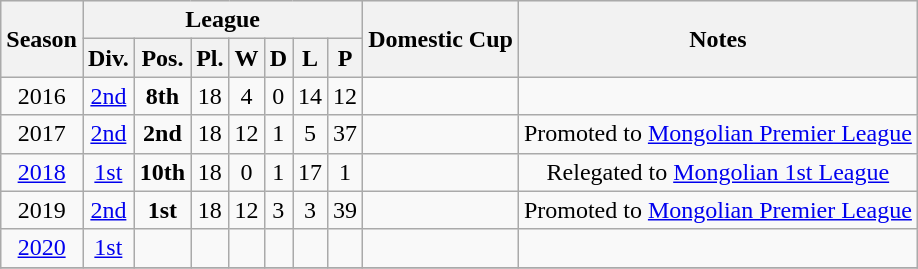<table class="wikitable">
<tr style="background:#efefef;">
<th rowspan="2">Season</th>
<th colspan="7">League</th>
<th rowspan="2">Domestic Cup</th>
<th rowspan="2">Notes</th>
</tr>
<tr>
<th>Div.</th>
<th>Pos.</th>
<th>Pl.</th>
<th>W</th>
<th>D</th>
<th>L</th>
<th>P</th>
</tr>
<tr>
<td align=center>2016</td>
<td align=center><a href='#'>2nd</a></td>
<td style="text-align:center; "><strong>8th</strong></td>
<td align=center>18</td>
<td align=center>4</td>
<td align=center>0</td>
<td align=center>14</td>
<td align=center>12</td>
<td align=center></td>
<td align=center></td>
</tr>
<tr>
<td align=center>2017</td>
<td align=center><a href='#'>2nd</a></td>
<td style="text-align:center; "><strong>2nd</strong></td>
<td align=center>18</td>
<td align=center>12</td>
<td align=center>1</td>
<td align=center>5</td>
<td align=center>37</td>
<td align=center></td>
<td align=center>Promoted to <a href='#'>Mongolian Premier League</a></td>
</tr>
<tr>
<td align=center><a href='#'>2018</a></td>
<td align=center><a href='#'>1st</a></td>
<td style="text-align:center; "><strong>10th</strong></td>
<td align=center>18</td>
<td align=center>0</td>
<td align=center>1</td>
<td align=center>17</td>
<td align=center>1</td>
<td align=center></td>
<td align=center>Relegated to <a href='#'>Mongolian 1st League</a></td>
</tr>
<tr>
<td align=center>2019</td>
<td align=center><a href='#'>2nd</a></td>
<td style="text-align:center; "><strong>1st</strong></td>
<td align=center>18</td>
<td align=center>12</td>
<td align=center>3</td>
<td align=center>3</td>
<td align=center>39</td>
<td align=center></td>
<td align=center>Promoted to <a href='#'>Mongolian Premier League</a></td>
</tr>
<tr>
<td align=center><a href='#'>2020</a></td>
<td align=center><a href='#'>1st</a></td>
<td style="text-align:center; "></td>
<td align=center></td>
<td align=center></td>
<td align=center></td>
<td align=center></td>
<td align=center></td>
<td align=center></td>
<td align=center></td>
</tr>
<tr>
</tr>
</table>
